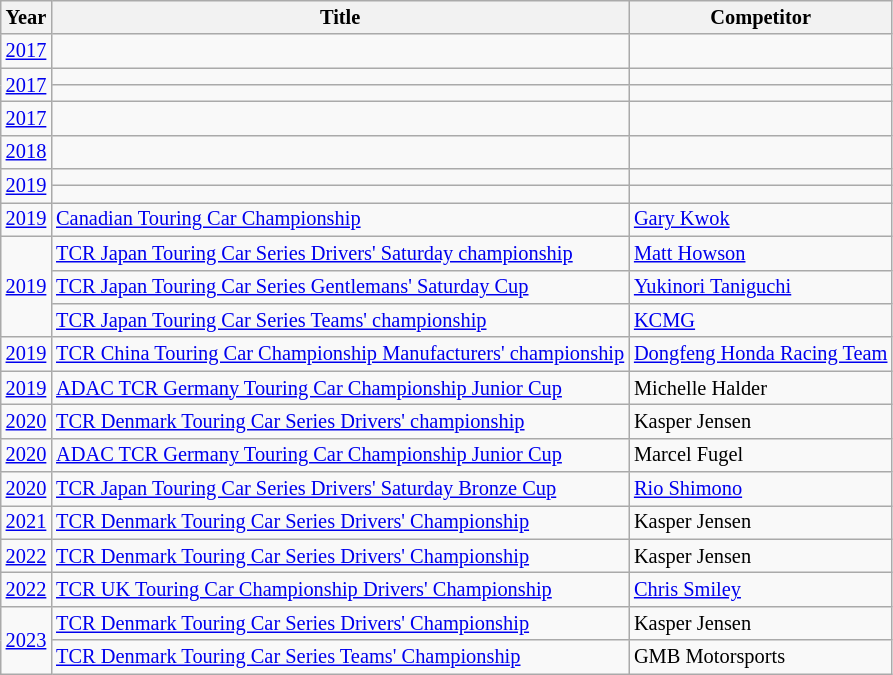<table class="wikitable sortable" style="font-size: 85%;">
<tr>
<th>Year</th>
<th>Title</th>
<th>Competitor</th>
</tr>
<tr>
<td><a href='#'>2017</a></td>
<td></td>
<td></td>
</tr>
<tr>
<td rowspan="2"><a href='#'>2017</a></td>
<td></td>
<td></td>
</tr>
<tr>
<td></td>
<td></td>
</tr>
<tr>
<td><a href='#'>2017</a></td>
<td></td>
<td></td>
</tr>
<tr>
<td><a href='#'>2018</a></td>
<td></td>
<td></td>
</tr>
<tr>
<td rowspan="2"><a href='#'>2019</a></td>
<td></td>
<td></td>
</tr>
<tr>
<td></td>
<td></td>
</tr>
<tr>
<td><a href='#'>2019</a></td>
<td><a href='#'>Canadian Touring Car Championship</a></td>
<td> <a href='#'>Gary Kwok</a></td>
</tr>
<tr>
<td rowspan="3"><a href='#'>2019</a></td>
<td><a href='#'>TCR Japan Touring Car Series Drivers' Saturday championship</a></td>
<td> <a href='#'>Matt Howson</a></td>
</tr>
<tr>
<td><a href='#'>TCR Japan Touring Car Series Gentlemans' Saturday Cup</a></td>
<td> <a href='#'>Yukinori Taniguchi</a></td>
</tr>
<tr>
<td><a href='#'>TCR Japan Touring Car Series Teams' championship</a></td>
<td> <a href='#'>KCMG</a></td>
</tr>
<tr>
<td><a href='#'>2019</a></td>
<td><a href='#'>TCR China Touring Car Championship Manufacturers' championship</a></td>
<td> <a href='#'>Dongfeng Honda Racing Team</a></td>
</tr>
<tr>
<td><a href='#'>2019</a></td>
<td><a href='#'>ADAC TCR Germany Touring Car Championship Junior Cup</a></td>
<td> Michelle Halder</td>
</tr>
<tr>
<td><a href='#'>2020</a></td>
<td><a href='#'>TCR Denmark Touring Car Series Drivers' championship</a></td>
<td> Kasper Jensen</td>
</tr>
<tr>
<td><a href='#'>2020</a></td>
<td><a href='#'>ADAC TCR Germany Touring Car Championship Junior Cup</a></td>
<td> Marcel Fugel</td>
</tr>
<tr>
<td><a href='#'>2020</a></td>
<td><a href='#'>TCR Japan Touring Car Series Drivers' Saturday Bronze Cup</a></td>
<td> <a href='#'>Rio Shimono</a></td>
</tr>
<tr>
<td><a href='#'>2021</a></td>
<td><a href='#'>TCR Denmark Touring Car Series Drivers' Championship</a></td>
<td>  Kasper Jensen</td>
</tr>
<tr>
<td><a href='#'>2022</a></td>
<td><a href='#'>TCR Denmark Touring Car Series Drivers' Championship</a></td>
<td> Kasper Jensen</td>
</tr>
<tr>
<td><a href='#'>2022</a></td>
<td><a href='#'>TCR UK Touring Car Championship Drivers' Championship</a></td>
<td> <a href='#'>Chris Smiley</a></td>
</tr>
<tr>
<td rowspan="2"><a href='#'>2023</a></td>
<td><a href='#'>TCR Denmark Touring Car Series Drivers' Championship</a></td>
<td> Kasper Jensen</td>
</tr>
<tr>
<td><a href='#'>TCR Denmark Touring Car Series Teams' Championship</a></td>
<td> GMB Motorsports</td>
</tr>
</table>
